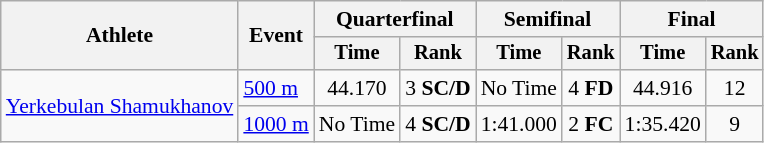<table class="wikitable" style="font-size:90%">
<tr>
<th rowspan=2>Athlete</th>
<th rowspan=2>Event</th>
<th colspan=2>Quarterfinal</th>
<th colspan=2>Semifinal</th>
<th colspan=2>Final</th>
</tr>
<tr style="font-size:95%">
<th>Time</th>
<th>Rank</th>
<th>Time</th>
<th>Rank</th>
<th>Time</th>
<th>Rank</th>
</tr>
<tr align=center>
<td align=left rowspan=2><a href='#'>Yerkebulan Shamukhanov</a></td>
<td align=left><a href='#'>500 m</a></td>
<td>44.170</td>
<td>3 <strong>SC/D</strong></td>
<td>No Time</td>
<td>4 <strong>FD</strong></td>
<td>44.916</td>
<td>12</td>
</tr>
<tr align=center>
<td align=left><a href='#'>1000 m</a></td>
<td>No Time</td>
<td>4 <strong>SC/D</strong></td>
<td>1:41.000</td>
<td>2 <strong>FC</strong></td>
<td>1:35.420</td>
<td>9</td>
</tr>
</table>
